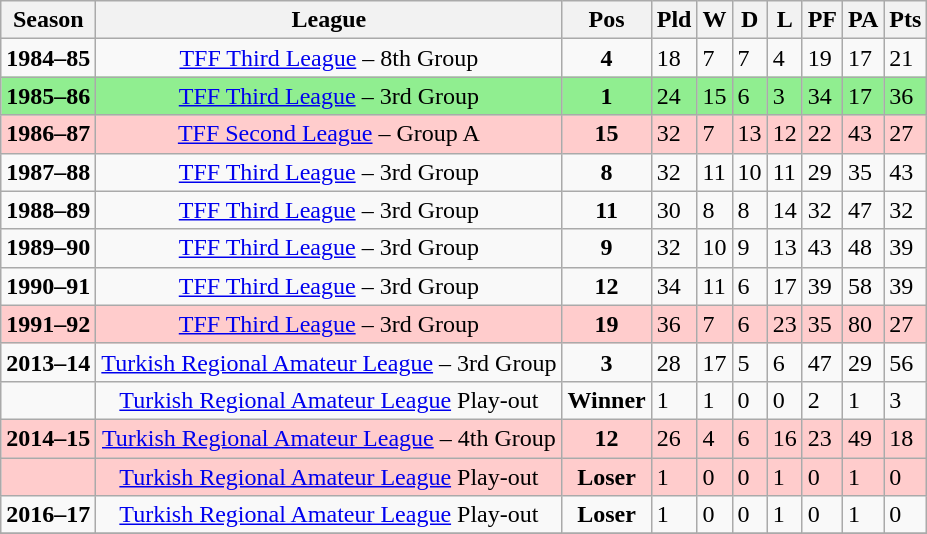<table class="wikitable">
<tr>
<th>Season</th>
<th>League</th>
<th>Pos</th>
<th>Pld</th>
<th>W</th>
<th>D</th>
<th>L</th>
<th>PF</th>
<th>PA</th>
<th>Pts</th>
</tr>
<tr>
<td><strong>1984–85</strong></td>
<td style="text-align: center;"><a href='#'>TFF Third League</a> – 8th Group</td>
<td style="text-align: center;"><strong>4</strong></td>
<td>18</td>
<td>7</td>
<td>7</td>
<td>4</td>
<td>19</td>
<td>17</td>
<td>21</td>
</tr>
<tr bgcolor=lightgreen>
<td><strong>1985–86</strong></td>
<td style="text-align: center;"><a href='#'>TFF Third League</a> – 3rd Group</td>
<td style="text-align: center;"><strong>1</strong></td>
<td>24</td>
<td>15</td>
<td>6</td>
<td>3</td>
<td>34</td>
<td>17</td>
<td>36</td>
</tr>
<tr style="background-color: #FFCCCC;">
<td><strong>1986–87</strong></td>
<td style="text-align: center;"><a href='#'>TFF Second League</a> – Group A</td>
<td style="text-align: center;"><strong>15</strong></td>
<td>32</td>
<td>7</td>
<td>13</td>
<td>12</td>
<td>22</td>
<td>43</td>
<td>27</td>
</tr>
<tr>
<td><strong>1987–88</strong></td>
<td style="text-align: center;"><a href='#'>TFF Third League</a> – 3rd Group</td>
<td style="text-align: center;"><strong>8</strong></td>
<td>32</td>
<td>11</td>
<td>10</td>
<td>11</td>
<td>29</td>
<td>35</td>
<td>43</td>
</tr>
<tr>
<td><strong>1988–89</strong></td>
<td style="text-align: center;"><a href='#'>TFF Third League</a> – 3rd Group</td>
<td style="text-align: center;"><strong>11</strong></td>
<td>30</td>
<td>8</td>
<td>8</td>
<td>14</td>
<td>32</td>
<td>47</td>
<td>32</td>
</tr>
<tr>
<td><strong>1989–90</strong></td>
<td style="text-align: center;"><a href='#'>TFF Third League</a> – 3rd Group</td>
<td style="text-align: center;"><strong>9</strong></td>
<td>32</td>
<td>10</td>
<td>9</td>
<td>13</td>
<td>43</td>
<td>48</td>
<td>39</td>
</tr>
<tr>
<td><strong>1990–91</strong></td>
<td style="text-align: center;"><a href='#'>TFF Third League</a> – 3rd Group</td>
<td style="text-align: center;"><strong>12</strong></td>
<td>34</td>
<td>11</td>
<td>6</td>
<td>17</td>
<td>39</td>
<td>58</td>
<td>39</td>
</tr>
<tr style="background-color: #FFCCCC;">
<td><strong>1991–92</strong></td>
<td style="text-align: center;"><a href='#'>TFF Third League</a> – 3rd Group</td>
<td style="text-align: center;"><strong>19</strong></td>
<td>36</td>
<td>7</td>
<td>6</td>
<td>23</td>
<td>35</td>
<td>80</td>
<td>27</td>
</tr>
<tr>
<td><strong>2013–14</strong></td>
<td style="text-align: center;"><a href='#'>Turkish Regional Amateur League</a> – 3rd Group</td>
<td style="text-align: center;"><strong>3</strong></td>
<td>28</td>
<td>17</td>
<td>5</td>
<td>6</td>
<td>47</td>
<td>29</td>
<td>56</td>
</tr>
<tr>
<td></td>
<td style="text-align: center;"><a href='#'>Turkish Regional Amateur League</a> Play-out</td>
<td style="text-align: center;"><strong>Winner</strong></td>
<td>1</td>
<td>1</td>
<td>0</td>
<td>0</td>
<td>2</td>
<td>1</td>
<td>3</td>
</tr>
<tr style="background-color: #FFCCCC;">
<td><strong>2014–15</strong></td>
<td style="text-align: center;"><a href='#'>Turkish Regional Amateur League</a> – 4th Group</td>
<td style="text-align: center;"><strong>12</strong></td>
<td>26</td>
<td>4</td>
<td>6</td>
<td>16</td>
<td>23</td>
<td>49</td>
<td>18</td>
</tr>
<tr style="background-color: #FFCCCC;">
<td></td>
<td style="text-align: center;"><a href='#'>Turkish Regional Amateur League</a> Play-out</td>
<td style="text-align: center;"><strong>Loser</strong></td>
<td>1</td>
<td>0</td>
<td>0</td>
<td>1</td>
<td>0</td>
<td>1</td>
<td>0</td>
</tr>
<tr>
<td><strong>2016–17</strong></td>
<td style="text-align: center;"><a href='#'>Turkish Regional Amateur League</a> Play-out</td>
<td style="text-align: center;"><strong>Loser</strong></td>
<td>1</td>
<td>0</td>
<td>0</td>
<td>1</td>
<td>0</td>
<td>1</td>
<td>0</td>
</tr>
<tr>
</tr>
</table>
